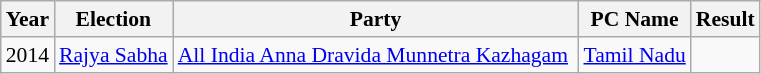<table class="sortable wikitable"style="font-size: 90%">
<tr>
<th>Year</th>
<th>Election</th>
<th>Party</th>
<th>PC Name</th>
<th>Result</th>
</tr>
<tr>
<td>2014</td>
<td><a href='#'>Rajya Sabha</a></td>
<td><a href='#'>All India Anna Dravida Munnetra Kazhagam</a> </td>
<td><a href='#'>Tamil Nadu</a></td>
<td></td>
</tr>
</table>
